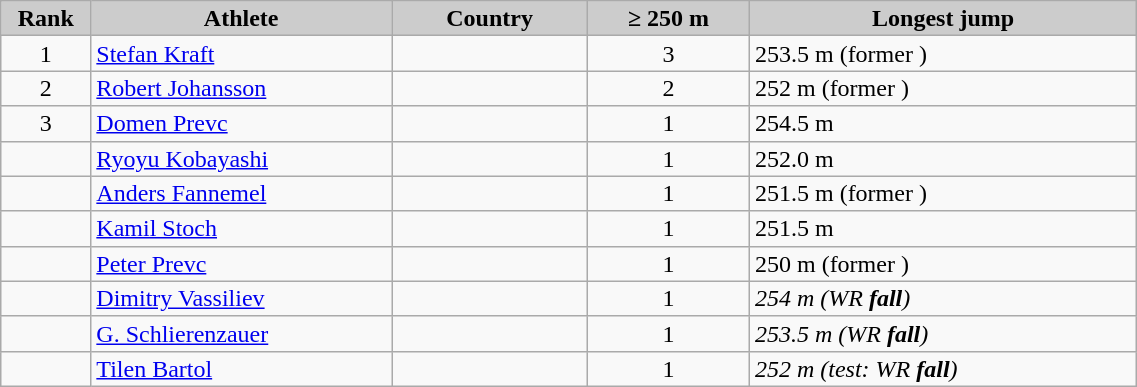<table class="wikitable sortable" style="text-align:left; line-height:16px; width:60%;">
<tr>
<th style="background-color: #ccc;" width="25">Rank</th>
<th style="background-color: #ccc;" width="142">Athlete</th>
<th style="background-color: #ccc;" width="90">Country</th>
<th style="background-color: #ccc;" width="73">≥ 250 m</th>
<th style="background-color: #ccc;" width="185">Longest jump</th>
</tr>
<tr>
<td align=center>1</td>
<td><a href='#'>Stefan Kraft</a></td>
<td></td>
<td align=center>3</td>
<td>253.5 m  (former )</td>
</tr>
<tr>
<td align=center>2</td>
<td><a href='#'>Robert Johansson</a></td>
<td></td>
<td align=center>2</td>
<td>252 m  (former )</td>
</tr>
<tr>
<td align=center>3</td>
<td><a href='#'>Domen Prevc</a></td>
<td></td>
<td align=center>1</td>
<td>254.5 m  </td>
</tr>
<tr>
<td align=center></td>
<td><a href='#'>Ryoyu Kobayashi</a></td>
<td></td>
<td align=center>1</td>
<td>252.0 m </td>
</tr>
<tr>
<td align=center></td>
<td><a href='#'>Anders Fannemel</a></td>
<td></td>
<td align=center>1</td>
<td>251.5 m (former )</td>
</tr>
<tr>
<td align=center></td>
<td><a href='#'>Kamil Stoch</a></td>
<td></td>
<td align=center>1</td>
<td>251.5 m </td>
</tr>
<tr>
<td align=center></td>
<td><a href='#'>Peter Prevc</a></td>
<td></td>
<td align=center>1</td>
<td>250 m (former )</td>
</tr>
<tr>
<td align=center></td>
<td><a href='#'>Dimitry Vassiliev</a></td>
<td></td>
<td align=center>1</td>
<td><em>254 m (WR <strong>fall</strong>)</em></td>
</tr>
<tr>
<td align=center></td>
<td><a href='#'>G. Schlierenzauer</a></td>
<td></td>
<td align=center>1</td>
<td><em>253.5 m (WR <strong>fall</strong>)</em></td>
</tr>
<tr>
<td align=center></td>
<td><a href='#'>Tilen Bartol</a></td>
<td></td>
<td align=center>1</td>
<td><em>252 m (test: WR <strong>fall</strong>) </em></td>
</tr>
</table>
